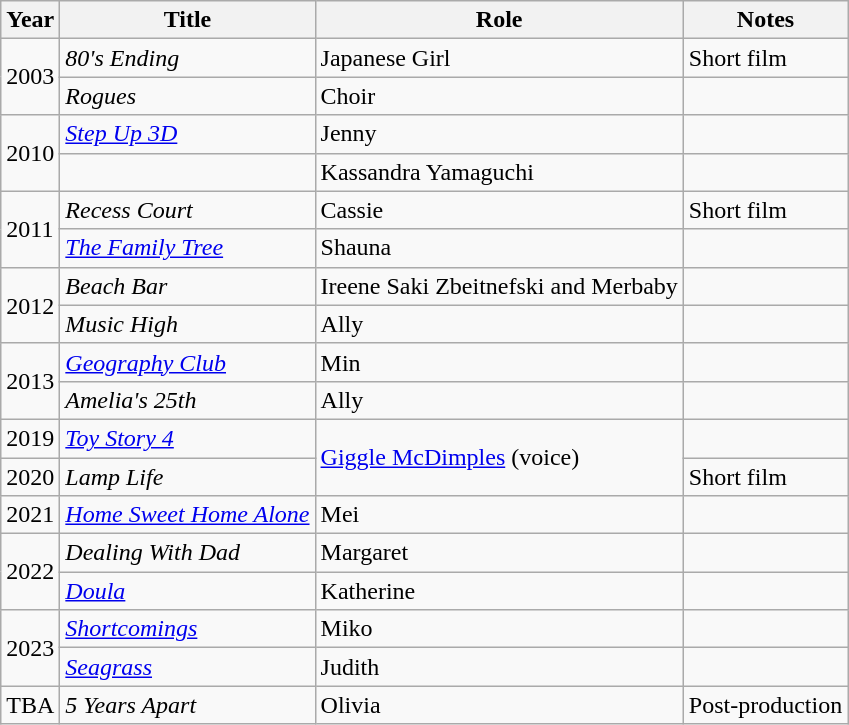<table class="wikitable sortable">
<tr>
<th>Year</th>
<th>Title</th>
<th>Role</th>
<th class="unsortable">Notes</th>
</tr>
<tr>
<td rowspan="2">2003</td>
<td><em>80's Ending</em></td>
<td>Japanese Girl</td>
<td>Short film</td>
</tr>
<tr>
<td><em>Rogues</em></td>
<td>Choir</td>
<td></td>
</tr>
<tr>
<td rowspan="2">2010</td>
<td><em><a href='#'>Step Up 3D</a></em></td>
<td>Jenny</td>
<td></td>
</tr>
<tr>
<td><em></em></td>
<td>Kassandra Yamaguchi</td>
<td></td>
</tr>
<tr>
<td rowspan="2">2011</td>
<td><em>Recess Court</em></td>
<td>Cassie</td>
<td>Short film</td>
</tr>
<tr>
<td><em><a href='#'>The Family Tree</a></em></td>
<td>Shauna</td>
<td></td>
</tr>
<tr>
<td rowspan="2">2012</td>
<td><em>Beach Bar</em></td>
<td>Ireene Saki Zbeitnefski and Merbaby</td>
<td></td>
</tr>
<tr>
<td><em>Music High</em></td>
<td>Ally</td>
<td></td>
</tr>
<tr>
<td rowspan="2">2013</td>
<td><em><a href='#'>Geography Club</a></em></td>
<td>Min</td>
<td></td>
</tr>
<tr>
<td><em>Amelia's 25th</em></td>
<td>Ally</td>
<td></td>
</tr>
<tr>
<td>2019</td>
<td><em><a href='#'>Toy Story 4</a></em></td>
<td rowspan="2"><a href='#'>Giggle McDimples</a> (voice)</td>
<td></td>
</tr>
<tr>
<td>2020</td>
<td><em>Lamp Life</em></td>
<td>Short film</td>
</tr>
<tr>
<td>2021</td>
<td><em><a href='#'>Home Sweet Home Alone</a></em></td>
<td>Mei</td>
<td></td>
</tr>
<tr>
<td rowspan=2>2022</td>
<td><em>Dealing With Dad</em></td>
<td>Margaret</td>
<td></td>
</tr>
<tr>
<td><em><a href='#'>Doula</a></em></td>
<td>Katherine</td>
<td></td>
</tr>
<tr>
<td rowspan=2>2023</td>
<td><em><a href='#'>Shortcomings</a></em></td>
<td>Miko</td>
<td></td>
</tr>
<tr>
<td><em><a href='#'>Seagrass</a></em></td>
<td>Judith</td>
<td></td>
</tr>
<tr>
<td>TBA</td>
<td><em>5 Years Apart</em></td>
<td>Olivia</td>
<td>Post-production</td>
</tr>
</table>
